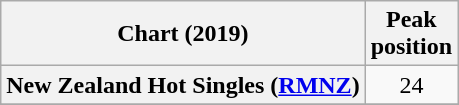<table class="wikitable sortable plainrowheaders" style="text-align:center">
<tr>
<th scope="col">Chart (2019)</th>
<th scope="col">Peak<br>position</th>
</tr>
<tr>
<th scope="row">New Zealand Hot Singles (<a href='#'>RMNZ</a>)</th>
<td>24</td>
</tr>
<tr>
</tr>
</table>
